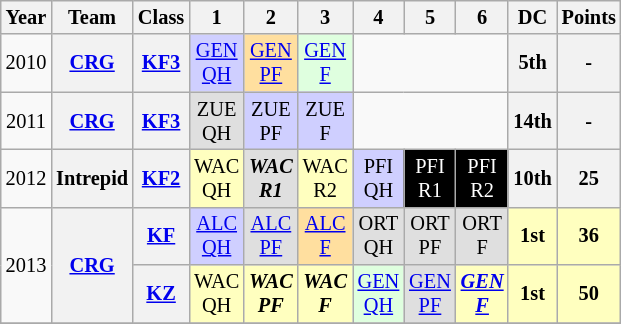<table class="wikitable" style="text-align:center; font-size:85%">
<tr>
<th>Year</th>
<th>Team</th>
<th>Class</th>
<th>1</th>
<th>2</th>
<th>3</th>
<th>4</th>
<th>5</th>
<th>6</th>
<th>DC</th>
<th>Points</th>
</tr>
<tr>
<td>2010</td>
<th nowrap><a href='#'>CRG</a></th>
<th><a href='#'>KF3</a></th>
<td style="background:#CFCFFF;"><a href='#'>GEN<br>QH</a><br></td>
<td style="background:#FFDF9F;"><a href='#'>GEN<br>PF</a><br></td>
<td style="background:#DFFFDF;"><a href='#'>GEN<br>F</a><br></td>
<td colspan="3"></td>
<th>5th</th>
<th>-</th>
</tr>
<tr>
<td>2011</td>
<th nowrap><a href='#'>CRG</a></th>
<th><a href='#'>KF3</a></th>
<td style="background:#DFDFDF;">ZUE<br>QH<br></td>
<td style="background:#CFCFFF;">ZUE<br>PF<br></td>
<td style="background:#CFCFFF;">ZUE<br>F<br></td>
<td colspan="3"></td>
<th>14th</th>
<th>-</th>
</tr>
<tr>
<td>2012</td>
<th nowrap>Intrepid</th>
<th><a href='#'>KF2</a></th>
<td style="background:#FFFFBF;">WAC<br>QH<br></td>
<td style="background:#DFDFDF;"><strong><em>WAC<br>R1</em></strong><br></td>
<td style="background:#FFFFBF;">WAC<br>R2<br></td>
<td style="background:#CFCFFF;">PFI<br>QH<br></td>
<td style="background:#000000;color:#ffffff">PFI<br>R1<br></td>
<td style="background:#000000;color:#ffffff">PFI<br>R2<br></td>
<th>10th</th>
<th>25</th>
</tr>
<tr>
<td rowspan=2>2013</td>
<th nowrap rowspan=2><a href='#'>CRG</a></th>
<th><a href='#'>KF</a></th>
<td style="background:#CFCFFF;"><a href='#'>ALC<br>QH</a><br></td>
<td style="background:#DFDFDF;"><a href='#'>ALC<br>PF</a><br></td>
<td style="background:#FFDF9F;"><a href='#'>ALC<br>F</a><br></td>
<td style="background:#DFDFDF;">ORT<br>QH<br></td>
<td style="background:#DFDFDF;">ORT<br>PF<br></td>
<td style="background:#DFDFDF;">ORT<br>F<br></td>
<th style="background:#FFFFBF;">1st</th>
<th style="background:#FFFFBF;">36</th>
</tr>
<tr>
<th><a href='#'>KZ</a></th>
<td style="background:#FFFFBF;">WAC<br>QH<br></td>
<td style="background:#FFFFBF;"><strong><em>WAC<br>PF</em></strong><br></td>
<td style="background:#FFFFBF;"><strong><em>WAC<br>F</em></strong><br></td>
<td style="background:#DFFFDF;"><a href='#'>GEN<br>QH</a><br></td>
<td style="background:#DFDFDF;"><a href='#'>GEN<br>PF</a><br></td>
<td style="background:#FFFFBF;"><strong><em><a href='#'>GEN<br>F</a></em></strong><br></td>
<th style="background:#FFFFBF;">1st</th>
<th style="background:#FFFFBF;">50</th>
</tr>
<tr>
</tr>
</table>
